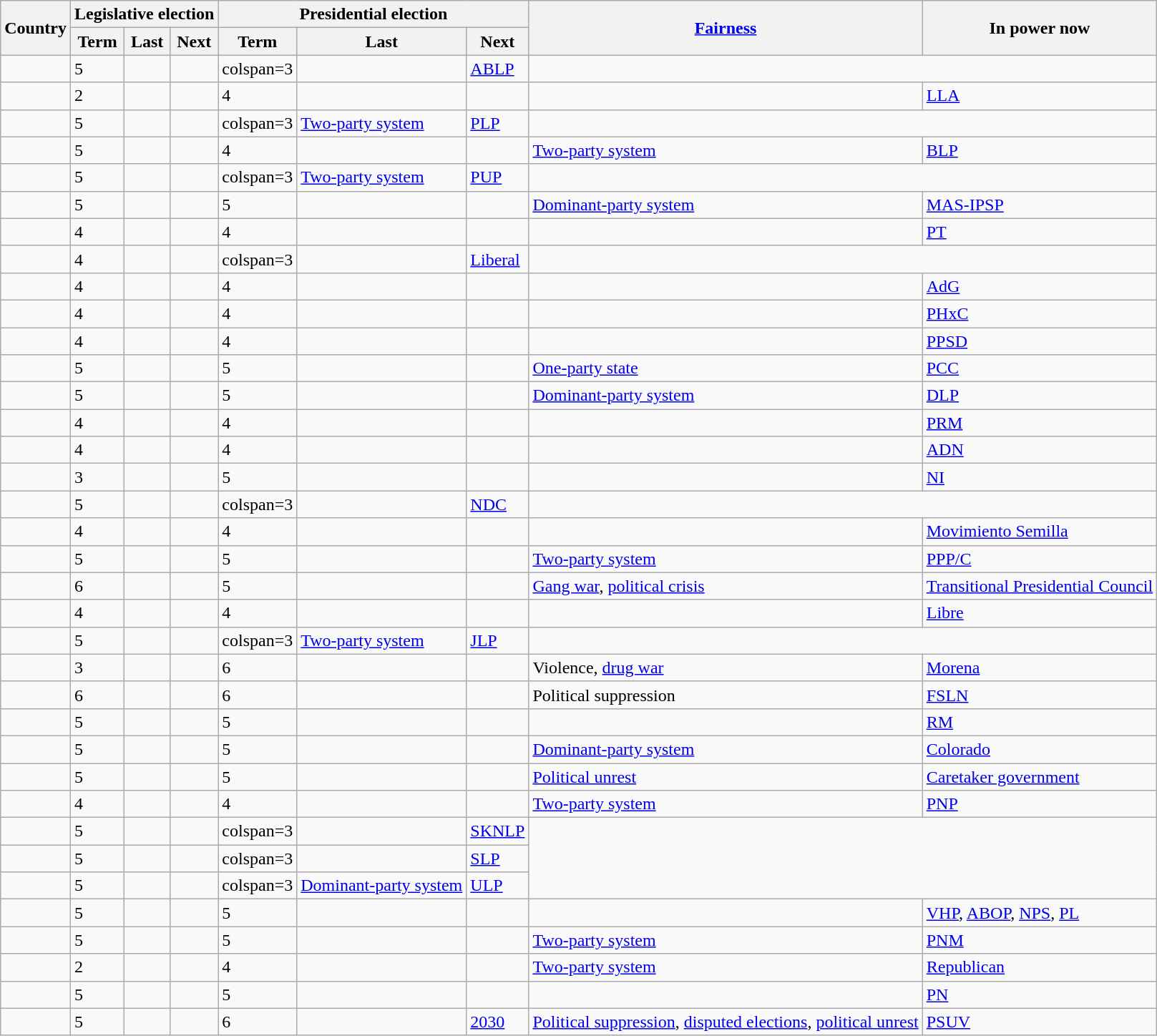<table class="wikitable sortable">
<tr>
<th rowspan=2>Country</th>
<th colspan=3>Legislative election</th>
<th colspan=3>Presidential election</th>
<th rowspan=2><a href='#'>Fairness</a></th>
<th rowspan=2>In power now</th>
</tr>
<tr>
<th>Term</th>
<th>Last</th>
<th>Next</th>
<th>Term</th>
<th>Last</th>
<th>Next</th>
</tr>
<tr>
<td></td>
<td>5</td>
<td><a href='#'></a></td>
<td><a href='#'></a></td>
<td>colspan=3 </td>
<td></td>
<td><a href='#'>ABLP</a></td>
</tr>
<tr>
<td></td>
<td>2</td>
<td><a href='#'></a></td>
<td><a href='#'></a></td>
<td>4</td>
<td><a href='#'></a></td>
<td><a href='#'></a></td>
<td></td>
<td><a href='#'>LLA</a></td>
</tr>
<tr>
<td></td>
<td>5</td>
<td><a href='#'></a></td>
<td><a href='#'></a></td>
<td>colspan=3 </td>
<td><a href='#'>Two-party system</a></td>
<td><a href='#'>PLP</a></td>
</tr>
<tr>
<td></td>
<td>5</td>
<td><a href='#'></a></td>
<td><a href='#'></a></td>
<td>4</td>
<td><a href='#'></a></td>
<td><a href='#'></a></td>
<td><a href='#'>Two-party system</a></td>
<td><a href='#'>BLP</a></td>
</tr>
<tr>
<td></td>
<td>5</td>
<td><a href='#'></a></td>
<td><a href='#'></a></td>
<td>colspan=3 </td>
<td><a href='#'>Two-party system</a></td>
<td><a href='#'>PUP</a></td>
</tr>
<tr>
<td></td>
<td>5</td>
<td><a href='#'></a></td>
<td><a href='#'></a></td>
<td>5</td>
<td><a href='#'></a></td>
<td><a href='#'></a></td>
<td><a href='#'>Dominant-party system</a></td>
<td><a href='#'>MAS-IPSP</a></td>
</tr>
<tr>
<td></td>
<td>4</td>
<td><a href='#'></a></td>
<td><a href='#'></a></td>
<td>4</td>
<td><a href='#'></a></td>
<td><a href='#'></a></td>
<td></td>
<td><a href='#'>PT</a></td>
</tr>
<tr>
<td></td>
<td>4</td>
<td><a href='#'></a></td>
<td><a href='#'></a></td>
<td>colspan=3 </td>
<td></td>
<td><a href='#'>Liberal</a></td>
</tr>
<tr>
<td></td>
<td>4</td>
<td><a href='#'></a></td>
<td><a href='#'></a></td>
<td>4</td>
<td><a href='#'></a></td>
<td><a href='#'></a></td>
<td></td>
<td><a href='#'>AdG</a></td>
</tr>
<tr>
<td></td>
<td>4</td>
<td><a href='#'></a></td>
<td><a href='#'></a></td>
<td>4</td>
<td><a href='#'></a></td>
<td><a href='#'></a></td>
<td></td>
<td><a href='#'>PHxC</a></td>
</tr>
<tr>
<td></td>
<td>4</td>
<td><a href='#'></a></td>
<td><a href='#'></a></td>
<td>4</td>
<td><a href='#'></a></td>
<td><a href='#'></a></td>
<td></td>
<td><a href='#'>PPSD</a></td>
</tr>
<tr>
<td></td>
<td>5</td>
<td><a href='#'></a></td>
<td><a href='#'></a></td>
<td>5</td>
<td><a href='#'></a></td>
<td><a href='#'></a></td>
<td><a href='#'>One-party state</a></td>
<td><a href='#'>PCC</a></td>
</tr>
<tr>
<td></td>
<td>5</td>
<td><a href='#'></a></td>
<td><a href='#'></a></td>
<td>5</td>
<td><a href='#'></a></td>
<td><a href='#'></a></td>
<td><a href='#'>Dominant-party system</a></td>
<td><a href='#'>DLP</a></td>
</tr>
<tr>
<td></td>
<td>4</td>
<td><a href='#'></a></td>
<td><a href='#'></a></td>
<td>4</td>
<td><a href='#'></a></td>
<td><a href='#'></a></td>
<td></td>
<td><a href='#'>PRM</a></td>
</tr>
<tr>
<td></td>
<td>4</td>
<td><a href='#'></a></td>
<td><a href='#'></a></td>
<td>4</td>
<td><a href='#'></a></td>
<td><a href='#'></a></td>
<td></td>
<td><a href='#'>ADN</a></td>
</tr>
<tr>
<td></td>
<td>3</td>
<td><a href='#'></a></td>
<td><a href='#'></a></td>
<td>5</td>
<td><a href='#'></a></td>
<td><a href='#'></a></td>
<td></td>
<td><a href='#'>NI</a></td>
</tr>
<tr>
<td></td>
<td>5</td>
<td><a href='#'></a></td>
<td><a href='#'></a></td>
<td>colspan=3 </td>
<td></td>
<td><a href='#'>NDC</a></td>
</tr>
<tr>
<td></td>
<td>4</td>
<td><a href='#'></a></td>
<td><a href='#'></a></td>
<td>4</td>
<td><a href='#'></a></td>
<td><a href='#'></a></td>
<td></td>
<td><a href='#'>Movimiento Semilla</a></td>
</tr>
<tr>
<td></td>
<td>5</td>
<td><a href='#'></a></td>
<td><a href='#'></a></td>
<td>5</td>
<td><a href='#'></a></td>
<td><a href='#'></a></td>
<td><a href='#'>Two-party system</a></td>
<td><a href='#'>PPP/C</a></td>
</tr>
<tr>
<td></td>
<td>6</td>
<td><a href='#'></a></td>
<td><a href='#'></a></td>
<td>5</td>
<td><a href='#'></a></td>
<td><a href='#'></a></td>
<td><a href='#'>Gang war</a>, <a href='#'>political crisis</a></td>
<td><a href='#'>Transitional Presidential Council</a></td>
</tr>
<tr>
<td></td>
<td>4</td>
<td><a href='#'></a></td>
<td><a href='#'></a></td>
<td>4</td>
<td><a href='#'></a></td>
<td><a href='#'></a></td>
<td></td>
<td><a href='#'>Libre</a></td>
</tr>
<tr>
<td></td>
<td>5</td>
<td><a href='#'></a></td>
<td><a href='#'></a></td>
<td>colspan=3 </td>
<td><a href='#'>Two-party system</a></td>
<td><a href='#'>JLP</a></td>
</tr>
<tr>
<td></td>
<td>3</td>
<td><a href='#'></a></td>
<td><a href='#'></a></td>
<td>6</td>
<td><a href='#'></a></td>
<td><a href='#'></a></td>
<td>Violence, <a href='#'>drug war</a></td>
<td><a href='#'>Morena</a></td>
</tr>
<tr>
<td></td>
<td>6</td>
<td><a href='#'></a></td>
<td><a href='#'></a></td>
<td>6</td>
<td><a href='#'></a></td>
<td><a href='#'></a></td>
<td>Political suppression</td>
<td><a href='#'>FSLN</a></td>
</tr>
<tr>
<td></td>
<td>5</td>
<td><a href='#'></a></td>
<td><a href='#'></a></td>
<td>5</td>
<td><a href='#'></a></td>
<td><a href='#'></a></td>
<td></td>
<td><a href='#'>RM</a></td>
</tr>
<tr>
<td></td>
<td>5</td>
<td><a href='#'></a></td>
<td><a href='#'></a></td>
<td>5</td>
<td><a href='#'></a></td>
<td><a href='#'></a></td>
<td><a href='#'>Dominant-party system</a></td>
<td><a href='#'>Colorado</a></td>
</tr>
<tr>
<td></td>
<td>5</td>
<td><a href='#'></a></td>
<td><a href='#'></a></td>
<td>5</td>
<td><a href='#'></a></td>
<td><a href='#'></a></td>
<td><a href='#'>Political unrest</a></td>
<td><a href='#'>Caretaker government</a></td>
</tr>
<tr>
<td></td>
<td>4</td>
<td><a href='#'></a></td>
<td><a href='#'></a></td>
<td>4</td>
<td><a href='#'></a></td>
<td><a href='#'></a></td>
<td><a href='#'>Two-party system</a></td>
<td><a href='#'>PNP</a></td>
</tr>
<tr>
<td></td>
<td>5</td>
<td><a href='#'></a></td>
<td><a href='#'></a></td>
<td>colspan=3 </td>
<td></td>
<td><a href='#'>SKNLP</a></td>
</tr>
<tr>
<td></td>
<td>5</td>
<td><a href='#'></a></td>
<td><a href='#'></a></td>
<td>colspan=3 </td>
<td></td>
<td><a href='#'>SLP</a></td>
</tr>
<tr>
<td></td>
<td>5</td>
<td><a href='#'></a></td>
<td><a href='#'></a></td>
<td>colspan=3 </td>
<td><a href='#'>Dominant-party system</a></td>
<td><a href='#'>ULP</a></td>
</tr>
<tr>
<td></td>
<td>5</td>
<td><a href='#'></a></td>
<td><a href='#'></a></td>
<td>5</td>
<td><a href='#'></a></td>
<td><a href='#'></a></td>
<td></td>
<td><a href='#'>VHP</a>, <a href='#'>ABOP</a>, <a href='#'>NPS</a>, <a href='#'>PL</a></td>
</tr>
<tr>
<td></td>
<td>5</td>
<td><a href='#'></a></td>
<td></td>
<td>5</td>
<td><a href='#'></a></td>
<td><a href='#'></a></td>
<td><a href='#'>Two-party system</a></td>
<td><a href='#'>PNM</a></td>
</tr>
<tr>
<td></td>
<td>2</td>
<td><a href='#'></a></td>
<td><a href='#'></a></td>
<td>4</td>
<td><a href='#'></a></td>
<td><a href='#'></a></td>
<td><a href='#'>Two-party system</a></td>
<td><a href='#'>Republican</a></td>
</tr>
<tr>
<td></td>
<td>5</td>
<td><a href='#'></a></td>
<td><a href='#'></a></td>
<td>5</td>
<td><a href='#'></a></td>
<td><a href='#'></a></td>
<td></td>
<td><a href='#'>PN</a></td>
</tr>
<tr>
<td></td>
<td>5</td>
<td><a href='#'></a></td>
<td><a href='#'></a></td>
<td>6</td>
<td><a href='#'></a></td>
<td><a href='#'>2030</a></td>
<td><a href='#'>Political suppression</a>, <a href='#'>disputed elections</a>, <a href='#'>political unrest</a></td>
<td><a href='#'>PSUV</a></td>
</tr>
</table>
